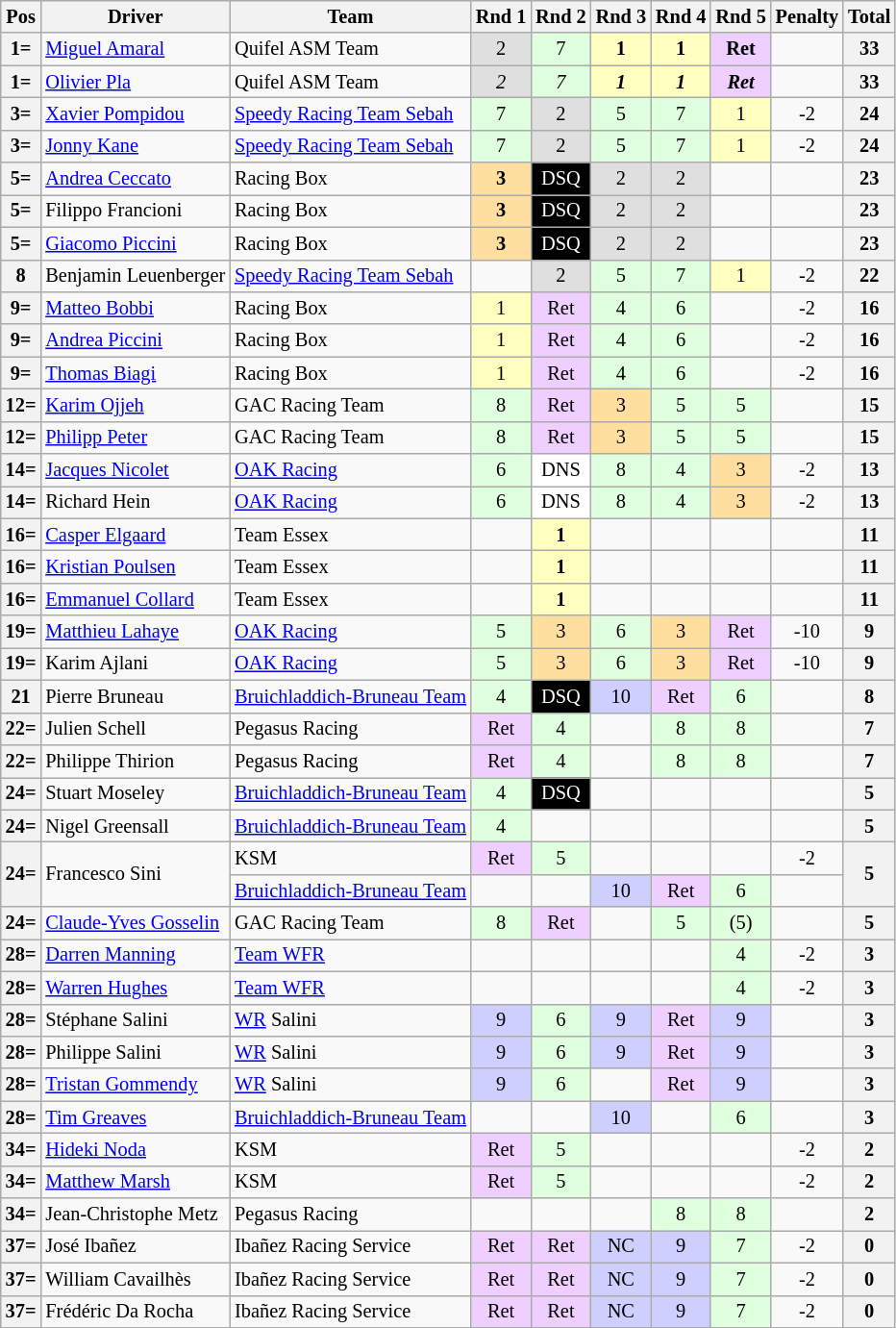<table class="wikitable" style="font-size: 85%;">
<tr>
<th>Pos</th>
<th>Driver</th>
<th>Team</th>
<th>Rnd 1</th>
<th>Rnd 2</th>
<th>Rnd 3</th>
<th>Rnd 4</th>
<th>Rnd 5</th>
<th>Penalty</th>
<th>Total</th>
</tr>
<tr>
<th>1=</th>
<td> <a href='#'>Miguel Amaral</a></td>
<td> Quifel ASM Team</td>
<td align="center" style="background:#DFDFDF;">2</td>
<td align="center" style="background:#DFFFDF;">7</td>
<td align="center" style="background:#FFFFBF;"><strong>1</strong></td>
<td align="center" style="background:#FFFFBF;"><strong>1</strong></td>
<td align="center" style="background:#EFCFFF;"><strong>Ret</strong></td>
<td></td>
<th align="center">33</th>
</tr>
<tr>
<th>1=</th>
<td> <a href='#'>Olivier Pla</a></td>
<td> Quifel ASM Team</td>
<td align="center" style="background:#DFDFDF;"><em>2</em></td>
<td align="center" style="background:#DFFFDF;"><em>7</em></td>
<td align="center" style="background:#FFFFBF;"><strong><em>1</em></strong></td>
<td align="center" style="background:#FFFFBF;"><strong><em>1</em></strong></td>
<td align="center" style="background:#EFCFFF;"><strong><em>Ret</em></strong></td>
<td></td>
<th align="center">33</th>
</tr>
<tr>
<th>3=</th>
<td> <a href='#'>Xavier Pompidou</a></td>
<td> <a href='#'>Speedy Racing Team Sebah</a></td>
<td align="center" style="background:#DFFFDF;">7</td>
<td align="center" style="background:#DFDFDF;">2</td>
<td align="center" style="background:#DFFFDF;">5</td>
<td align="center" style="background:#DFFFDF;">7</td>
<td align="center" style="background:#FFFFBF;">1</td>
<td align=center>-2</td>
<th align="center">24</th>
</tr>
<tr>
<th>3=</th>
<td> <a href='#'>Jonny Kane</a></td>
<td> <a href='#'>Speedy Racing Team Sebah</a></td>
<td align="center" style="background:#DFFFDF;">7</td>
<td align="center" style="background:#DFDFDF;">2</td>
<td align="center" style="background:#DFFFDF;">5</td>
<td align="center" style="background:#DFFFDF;">7</td>
<td align="center" style="background:#FFFFBF;">1</td>
<td align=center>-2</td>
<th align="center">24</th>
</tr>
<tr>
<th>5=</th>
<td> <a href='#'>Andrea Ceccato</a></td>
<td> Racing Box</td>
<td align="center" style="background:#FFDF9F;"><strong>3</strong></td>
<td align="center" style="background:#000000; color:white">DSQ</td>
<td align="center" style="background:#DFDFDF;">2</td>
<td align="center" style="background:#DFDFDF;">2</td>
<td></td>
<td></td>
<th align="center">23</th>
</tr>
<tr>
<th>5=</th>
<td> Filippo Francioni</td>
<td> Racing Box</td>
<td align="center" style="background:#FFDF9F;"><strong>3</strong></td>
<td align="center" style="background:#000000; color:white">DSQ</td>
<td align="center" style="background:#DFDFDF;">2</td>
<td align="center" style="background:#DFDFDF;">2</td>
<td></td>
<td></td>
<th align="center">23</th>
</tr>
<tr>
<th>5=</th>
<td> <a href='#'>Giacomo Piccini</a></td>
<td> Racing Box</td>
<td align="center" style="background:#FFDF9F;"><strong>3</strong></td>
<td align="center" style="background:#000000; color:white">DSQ</td>
<td align="center" style="background:#DFDFDF;">2</td>
<td align="center" style="background:#DFDFDF;">2</td>
<td></td>
<td></td>
<th align="center">23</th>
</tr>
<tr>
<th>8</th>
<td> Benjamin Leuenberger</td>
<td> <a href='#'>Speedy Racing Team Sebah</a></td>
<td></td>
<td align="center" style="background:#DFDFDF;">2</td>
<td align="center" style="background:#DFFFDF;">5</td>
<td align="center" style="background:#DFFFDF;">7</td>
<td align="center" style="background:#FFFFBF;">1</td>
<td align=center>-2</td>
<th align="center">22</th>
</tr>
<tr>
<th>9=</th>
<td> <a href='#'>Matteo Bobbi</a></td>
<td> Racing Box</td>
<td align="center" style="background:#FFFFBF;">1</td>
<td align="center" style="background:#EFCFFF;">Ret</td>
<td align="center" style="background:#DFFFDF;">4</td>
<td align="center" style="background:#DFFFDF;">6</td>
<td></td>
<td align=center>-2</td>
<th align="center">16</th>
</tr>
<tr>
<th>9=</th>
<td> <a href='#'>Andrea Piccini</a></td>
<td> Racing Box</td>
<td align="center" style="background:#FFFFBF;">1</td>
<td align="center" style="background:#EFCFFF;">Ret</td>
<td align="center" style="background:#DFFFDF;">4</td>
<td align="center" style="background:#DFFFDF;">6</td>
<td></td>
<td align=center>-2</td>
<th align="center">16</th>
</tr>
<tr>
<th>9=</th>
<td> <a href='#'>Thomas Biagi</a></td>
<td> Racing Box</td>
<td align="center" style="background:#FFFFBF;">1</td>
<td align="center" style="background:#EFCFFF;">Ret</td>
<td align="center" style="background:#DFFFDF;">4</td>
<td align="center" style="background:#DFFFDF;">6</td>
<td></td>
<td align=center>-2</td>
<th align="center">16</th>
</tr>
<tr>
<th>12=</th>
<td> <a href='#'>Karim Ojjeh</a></td>
<td> GAC Racing Team</td>
<td align="center" style="background:#DFFFDF;">8</td>
<td align="center" style="background:#EFCFFF;">Ret</td>
<td align="center" style="background:#FFDF9F;">3</td>
<td align="center" style="background:#DFFFDF;">5</td>
<td align="center" style="background:#DFFFDF;">5</td>
<td></td>
<th align="center">15</th>
</tr>
<tr>
<th>12=</th>
<td> <a href='#'>Philipp Peter</a></td>
<td> GAC Racing Team</td>
<td align="center" style="background:#DFFFDF;">8</td>
<td align="center" style="background:#EFCFFF;">Ret</td>
<td align="center" style="background:#FFDF9F;">3</td>
<td align="center" style="background:#DFFFDF;">5</td>
<td align="center" style="background:#DFFFDF;">5</td>
<td></td>
<th align="center">15</th>
</tr>
<tr>
<th>14=</th>
<td> <a href='#'>Jacques Nicolet</a></td>
<td> <a href='#'>OAK Racing</a></td>
<td align="center" style="background:#DFFFDF;">6</td>
<td align="center" style="background:#FFFFFF;">DNS</td>
<td align="center" style="background:#DFFFDF;">8</td>
<td align="center" style="background:#DFFFDF;">4</td>
<td align="center" style="background:#FFDF9F;">3</td>
<td align=center>-2</td>
<th align="center">13</th>
</tr>
<tr>
<th>14=</th>
<td> Richard Hein</td>
<td> <a href='#'>OAK Racing</a></td>
<td align="center" style="background:#DFFFDF;">6</td>
<td align="center" style="background:#FFFFFF;">DNS</td>
<td align="center" style="background:#DFFFDF;">8</td>
<td align="center" style="background:#DFFFDF;">4</td>
<td align="center" style="background:#FFDF9F;">3</td>
<td align=center>-2</td>
<th align="center">13</th>
</tr>
<tr>
<th>16=</th>
<td> <a href='#'>Casper Elgaard</a></td>
<td> Team Essex</td>
<td></td>
<td align="center" style="background:#FFFFBF;"><strong>1</strong></td>
<td></td>
<td></td>
<td></td>
<td></td>
<th align="center">11</th>
</tr>
<tr>
<th>16=</th>
<td> <a href='#'>Kristian Poulsen</a></td>
<td> Team Essex</td>
<td></td>
<td align="center" style="background:#FFFFBF;"><strong>1</strong></td>
<td></td>
<td></td>
<td></td>
<td></td>
<th align="center">11</th>
</tr>
<tr>
<th>16=</th>
<td> <a href='#'>Emmanuel Collard</a></td>
<td> Team Essex</td>
<td></td>
<td align="center" style="background:#FFFFBF;"><strong>1</strong></td>
<td></td>
<td></td>
<td></td>
<td></td>
<th align="center">11</th>
</tr>
<tr>
<th>19=</th>
<td> <a href='#'>Matthieu Lahaye</a></td>
<td> <a href='#'>OAK Racing</a></td>
<td align="center" style="background:#DFFFDF;">5</td>
<td align="center" style="background:#FFDF9F;">3</td>
<td align="center" style="background:#DFFFDF;">6</td>
<td align="center" style="background:#FFDF9F;">3</td>
<td align="center" style="background:#EFCFFF;">Ret</td>
<td align=center>-10</td>
<th align="center">9</th>
</tr>
<tr>
<th>19=</th>
<td> Karim Ajlani</td>
<td> <a href='#'>OAK Racing</a></td>
<td align="center" style="background:#DFFFDF;">5</td>
<td align="center" style="background:#FFDF9F;">3</td>
<td align="center" style="background:#DFFFDF;">6</td>
<td align="center" style="background:#FFDF9F;">3</td>
<td align="center" style="background:#EFCFFF;">Ret</td>
<td align=center>-10</td>
<th align="center">9</th>
</tr>
<tr>
<th>21</th>
<td> Pierre Bruneau</td>
<td> <a href='#'>Bruichladdich-Bruneau Team</a></td>
<td align="center" style="background:#DFFFDF;">4</td>
<td align="center" style="background:#000000; color:white">DSQ</td>
<td align="center" style="background:#CFCFFF;">10</td>
<td align="center" style="background:#EFCFFF;">Ret</td>
<td align="center" style="background:#DFFFDF;">6</td>
<td></td>
<th align="center">8</th>
</tr>
<tr>
<th>22=</th>
<td> Julien Schell</td>
<td> Pegasus Racing</td>
<td align="center" style="background:#EFCFFF;">Ret</td>
<td align="center" style="background:#DFFFDF;">4</td>
<td></td>
<td align="center" style="background:#DFFFDF;">8</td>
<td align="center" style="background:#DFFFDF;">8</td>
<td></td>
<th align="center">7</th>
</tr>
<tr>
<th>22=</th>
<td> Philippe Thirion</td>
<td> Pegasus Racing</td>
<td align="center" style="background:#EFCFFF;">Ret</td>
<td align="center" style="background:#DFFFDF;">4</td>
<td></td>
<td align="center" style="background:#DFFFDF;">8</td>
<td align="center" style="background:#DFFFDF;">8</td>
<td></td>
<th align="center">7</th>
</tr>
<tr>
<th>24=</th>
<td> Stuart Moseley</td>
<td> <a href='#'>Bruichladdich-Bruneau Team</a></td>
<td align="center" style="background:#DFFFDF;">4</td>
<td align="center" style="background:#000000; color:white">DSQ</td>
<td></td>
<td></td>
<td></td>
<td></td>
<th align="center">5</th>
</tr>
<tr>
<th>24=</th>
<td> Nigel Greensall</td>
<td> <a href='#'>Bruichladdich-Bruneau Team</a></td>
<td align="center" style="background:#DFFFDF;">4</td>
<td></td>
<td></td>
<td></td>
<td></td>
<td></td>
<th align="center">5</th>
</tr>
<tr>
<th rowspan=2>24=</th>
<td rowspan=2> Francesco Sini</td>
<td> KSM</td>
<td align="center" style="background:#EFCFFF;">Ret</td>
<td align="center" style="background:#DFFFDF;">5</td>
<td></td>
<td></td>
<td></td>
<td align=center>-2</td>
<th rowspan="2" align="center">5</th>
</tr>
<tr>
<td> <a href='#'>Bruichladdich-Bruneau Team</a></td>
<td></td>
<td></td>
<td align="center" style="background:#CFCFFF;">10</td>
<td align="center" style="background:#EFCFFF;">Ret</td>
<td align="center" style="background:#DFFFDF;">6</td>
<td></td>
</tr>
<tr>
<th>24=</th>
<td> <a href='#'>Claude-Yves Gosselin</a></td>
<td> GAC Racing Team</td>
<td align="center" style="background:#DFFFDF;">8</td>
<td align="center" style="background:#EFCFFF;">Ret</td>
<td></td>
<td align="center" style="background:#DFFFDF;">5</td>
<td align="center" style="background:#DFFFDF;">(5)</td>
<td></td>
<th align="center">5</th>
</tr>
<tr>
<th>28=</th>
<td> <a href='#'>Darren Manning</a></td>
<td> <a href='#'>Team WFR</a></td>
<td></td>
<td></td>
<td></td>
<td></td>
<td align="center" style="background:#DFFFDF;">4</td>
<td align=center>-2</td>
<th align="center">3</th>
</tr>
<tr>
<th>28=</th>
<td> <a href='#'>Warren Hughes</a></td>
<td> <a href='#'>Team WFR</a></td>
<td></td>
<td></td>
<td></td>
<td></td>
<td align="center" style="background:#DFFFDF;">4</td>
<td align=center>-2</td>
<th align="center">3</th>
</tr>
<tr>
<th>28=</th>
<td> Stéphane Salini</td>
<td> <a href='#'>WR</a> Salini</td>
<td align="center" style="background:#CFCFFF;">9</td>
<td align="center" style="background:#DFFFDF;">6</td>
<td align="center" style="background:#CFCFFF;">9</td>
<td align="center" style="background:#EFCFFF;">Ret</td>
<td align="center" style="background:#CFCFFF;">9</td>
<td></td>
<th align="center">3</th>
</tr>
<tr>
<th>28=</th>
<td> Philippe Salini</td>
<td> <a href='#'>WR</a> Salini</td>
<td align="center" style="background:#CFCFFF;">9</td>
<td align="center" style="background:#DFFFDF;">6</td>
<td align="center" style="background:#CFCFFF;">9</td>
<td align="center" style="background:#EFCFFF;">Ret</td>
<td align="center" style="background:#CFCFFF;">9</td>
<td></td>
<th align="center">3</th>
</tr>
<tr>
<th>28=</th>
<td> <a href='#'>Tristan Gommendy</a></td>
<td> <a href='#'>WR</a> Salini</td>
<td align="center" style="background:#CFCFFF;">9</td>
<td align="center" style="background:#DFFFDF;">6</td>
<td></td>
<td align="center" style="background:#EFCFFF;">Ret</td>
<td align="center" style="background:#CFCFFF;">9</td>
<td></td>
<th align="center">3</th>
</tr>
<tr>
<th>28=</th>
<td> <a href='#'>Tim Greaves</a></td>
<td> <a href='#'>Bruichladdich-Bruneau Team</a></td>
<td></td>
<td></td>
<td align="center" style="background:#CFCFFF;">10</td>
<td></td>
<td align="center" style="background:#DFFFDF;">6</td>
<td></td>
<th align="center">3</th>
</tr>
<tr>
<th>34=</th>
<td> <a href='#'>Hideki Noda</a></td>
<td> KSM</td>
<td align="center" style="background:#EFCFFF;">Ret</td>
<td align="center" style="background:#DFFFDF;">5</td>
<td></td>
<td></td>
<td></td>
<td align=center>-2</td>
<th align="center">2</th>
</tr>
<tr>
<th>34=</th>
<td> <a href='#'>Matthew Marsh</a></td>
<td> KSM</td>
<td align="center" style="background:#EFCFFF;">Ret</td>
<td align="center" style="background:#DFFFDF;">5</td>
<td></td>
<td></td>
<td></td>
<td align=center>-2</td>
<th align="center">2</th>
</tr>
<tr>
<th>34=</th>
<td> Jean-Christophe Metz</td>
<td> Pegasus Racing</td>
<td></td>
<td></td>
<td></td>
<td align="center" style="background:#DFFFDF;">8</td>
<td align="center" style="background:#DFFFDF;">8</td>
<td></td>
<th align="center">2</th>
</tr>
<tr>
<th>37=</th>
<td> José Ibañez</td>
<td> Ibañez Racing Service</td>
<td align="center" style="background:#EFCFFF;">Ret</td>
<td align="center" style="background:#EFCFFF;">Ret</td>
<td align="center" style="background:#CFCFFF;">NC</td>
<td align="center" style="background:#CFCFFF;">9</td>
<td align="center" style="background:#DFFFDF;">7</td>
<td align=center>-2</td>
<th align="center">0</th>
</tr>
<tr>
<th>37=</th>
<td> William Cavailhès</td>
<td> Ibañez Racing Service</td>
<td align="center" style="background:#EFCFFF;">Ret</td>
<td align="center" style="background:#EFCFFF;">Ret</td>
<td align="center" style="background:#CFCFFF;">NC</td>
<td align="center" style="background:#CFCFFF;">9</td>
<td align="center" style="background:#DFFFDF;">7</td>
<td align=center>-2</td>
<th align="center">0</th>
</tr>
<tr>
<th>37=</th>
<td> Frédéric Da Rocha</td>
<td> Ibañez Racing Service</td>
<td align="center" style="background:#EFCFFF;">Ret</td>
<td align="center" style="background:#EFCFFF;">Ret</td>
<td align="center" style="background:#CFCFFF;">NC</td>
<td align="center" style="background:#CFCFFF;">9</td>
<td align="center" style="background:#DFFFDF;">7</td>
<td align=center>-2</td>
<th align="center">0</th>
</tr>
</table>
